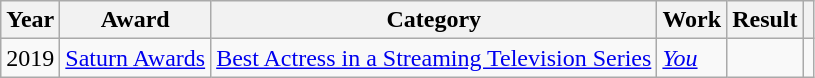<table class="wikitable plainrowheaders">
<tr>
<th>Year</th>
<th>Award</th>
<th>Category</th>
<th>Work</th>
<th>Result</th>
<th class="unsortable"></th>
</tr>
<tr>
<td>2019</td>
<td><a href='#'>Saturn Awards</a></td>
<td><a href='#'>Best Actress in a Streaming Television Series</a></td>
<td><em><a href='#'>You</a></em></td>
<td></td>
<td style="text-align:center;"></td>
</tr>
</table>
